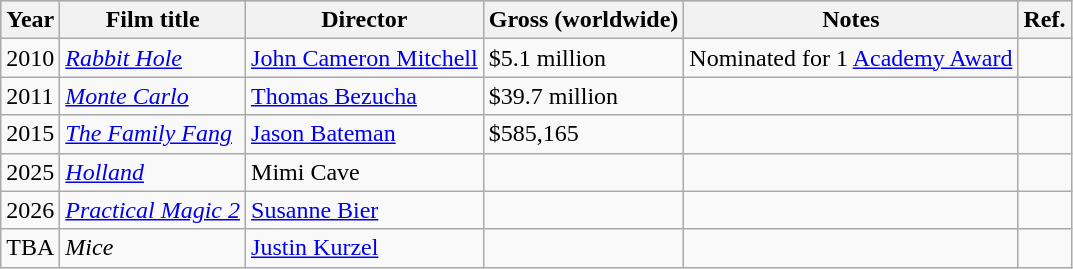<table class="wikitable">
<tr style="background:#ccc; text-align:center;">
<th>Year</th>
<th>Film title</th>
<th>Director</th>
<th>Gross (worldwide)</th>
<th>Notes</th>
<th>Ref.</th>
</tr>
<tr>
<td>2010</td>
<td><em><a href='#'>Rabbit Hole</a></em></td>
<td><a href='#'>John Cameron Mitchell</a></td>
<td>$5.1 million</td>
<td>Nominated for 1 <a href='#'>Academy Award</a></td>
<td style="text-align:center;"></td>
</tr>
<tr>
<td>2011</td>
<td><em><a href='#'>Monte Carlo</a></em></td>
<td><a href='#'>Thomas Bezucha</a></td>
<td>$39.7 million</td>
<td></td>
<td style="text-align:center;"></td>
</tr>
<tr>
<td>2015</td>
<td><em><a href='#'>The Family Fang</a></em></td>
<td><a href='#'>Jason Bateman</a></td>
<td>$585,165</td>
<td></td>
<td style="text-align:center;"></td>
</tr>
<tr>
<td>2025</td>
<td><em><a href='#'>Holland</a></em></td>
<td>Mimi Cave</td>
<td></td>
<td></td>
<td style="text-align:center;"></td>
</tr>
<tr>
<td>2026</td>
<td><em><a href='#'>Practical Magic 2</a></em></td>
<td><a href='#'>Susanne Bier</a></td>
<td></td>
<td></td>
<td style="text-align:center;"></td>
</tr>
<tr>
<td>TBA</td>
<td><em>Mice</em></td>
<td><a href='#'>Justin Kurzel</a></td>
<td></td>
<td></td>
<td style="text-align:center;"></td>
</tr>
</table>
